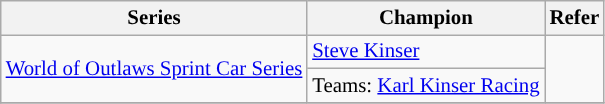<table class="wikitable" style="font-size:87%;">
<tr>
<th>Series</th>
<th>Champion</th>
<th>Refer</th>
</tr>
<tr>
<td rowspan=2><a href='#'>World of Outlaws Sprint Car Series</a></td>
<td> <a href='#'>Steve Kinser</a></td>
<td rowspan=2></td>
</tr>
<tr>
<td>Teams:  <a href='#'>Karl Kinser Racing</a></td>
</tr>
<tr>
</tr>
</table>
